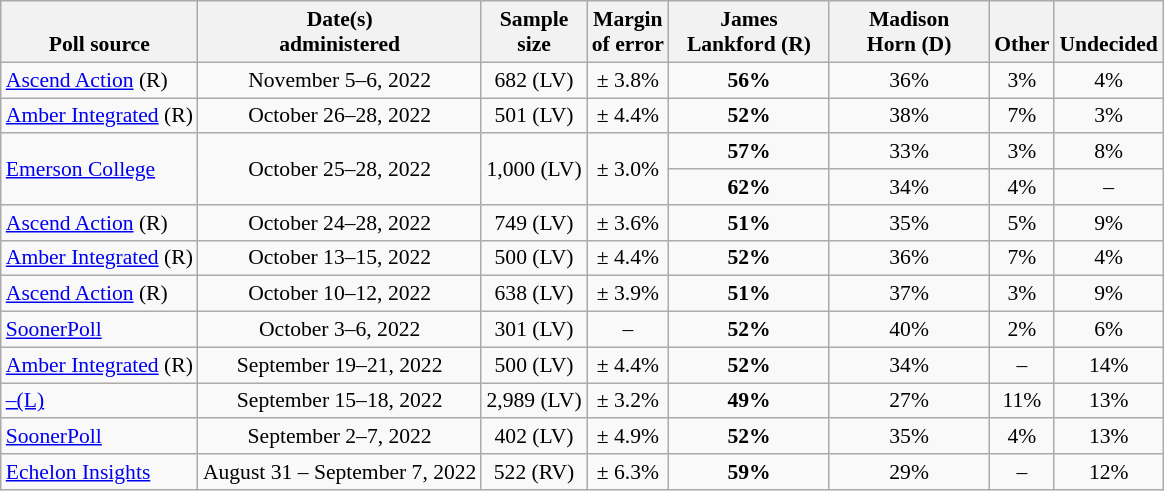<table class="wikitable" style="font-size:90%;text-align:center;">
<tr valign=bottom>
<th>Poll source</th>
<th>Date(s)<br>administered</th>
<th>Sample<br>size</th>
<th>Margin<br>of error</th>
<th style="width:100px;">James<br>Lankford (R)</th>
<th style="width:100px;">Madison<br>Horn (D)</th>
<th>Other</th>
<th>Undecided</th>
</tr>
<tr>
<td style="text-align:left;"><a href='#'>Ascend Action</a> (R)</td>
<td>November 5–6, 2022</td>
<td>682 (LV)</td>
<td>± 3.8%</td>
<td><strong>56%</strong></td>
<td>36%</td>
<td>3%</td>
<td>4%</td>
</tr>
<tr>
<td style="text-align:left;"><a href='#'>Amber Integrated</a> (R)</td>
<td>October 26–28, 2022</td>
<td>501 (LV)</td>
<td>± 4.4%</td>
<td><strong>52%</strong></td>
<td>38%</td>
<td>7%</td>
<td>3%</td>
</tr>
<tr>
<td style="text-align:left;" rowspan="2"><a href='#'>Emerson College</a></td>
<td rowspan="2">October 25–28, 2022</td>
<td rowspan="2">1,000 (LV)</td>
<td rowspan="2">± 3.0%</td>
<td><strong>57%</strong></td>
<td>33%</td>
<td>3%</td>
<td>8%</td>
</tr>
<tr>
<td><strong>62%</strong></td>
<td>34%</td>
<td>4%</td>
<td>–</td>
</tr>
<tr>
<td style="text-align:left;"><a href='#'>Ascend Action</a> (R)</td>
<td>October 24–28, 2022</td>
<td>749 (LV)</td>
<td>± 3.6%</td>
<td><strong>51%</strong></td>
<td>35%</td>
<td>5%</td>
<td>9%</td>
</tr>
<tr>
<td style="text-align:left;"><a href='#'>Amber Integrated</a> (R)</td>
<td>October 13–15, 2022</td>
<td>500 (LV)</td>
<td>± 4.4%</td>
<td><strong>52%</strong></td>
<td>36%</td>
<td>7%</td>
<td>4%</td>
</tr>
<tr>
<td style="text-align:left;"><a href='#'>Ascend Action</a> (R)</td>
<td>October 10–12, 2022</td>
<td>638 (LV)</td>
<td>± 3.9%</td>
<td><strong>51%</strong></td>
<td>37%</td>
<td>3%</td>
<td>9%</td>
</tr>
<tr>
<td style="text-align:left;"><a href='#'>SoonerPoll</a></td>
<td>October 3–6, 2022</td>
<td>301 (LV)</td>
<td>–</td>
<td><strong>52%</strong></td>
<td>40%</td>
<td>2%</td>
<td>6%</td>
</tr>
<tr>
<td style="text-align:left;"><a href='#'>Amber Integrated</a> (R)</td>
<td>September 19–21, 2022</td>
<td>500 (LV)</td>
<td>± 4.4%</td>
<td><strong>52%</strong></td>
<td>34%</td>
<td>–</td>
<td>14%</td>
</tr>
<tr>
<td style="text-align:left;"><a href='#'>–(L)</a></td>
<td>September 15–18, 2022</td>
<td>2,989 (LV)</td>
<td>± 3.2%</td>
<td><strong>49%</strong></td>
<td>27%</td>
<td>11%</td>
<td>13%</td>
</tr>
<tr>
<td style="text-align:left;"><a href='#'>SoonerPoll</a></td>
<td>September 2–7, 2022</td>
<td>402 (LV)</td>
<td>± 4.9%</td>
<td><strong>52%</strong></td>
<td>35%</td>
<td>4%</td>
<td>13%</td>
</tr>
<tr>
<td style="text-align:left;"><a href='#'>Echelon Insights</a></td>
<td>August 31 – September 7, 2022</td>
<td>522 (RV)</td>
<td>± 6.3%</td>
<td><strong>59%</strong></td>
<td>29%</td>
<td>–</td>
<td>12%</td>
</tr>
</table>
